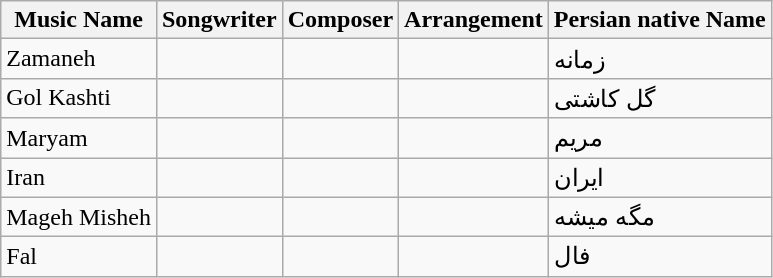<table class="wikitable">
<tr>
<th>Music Name</th>
<th>Songwriter</th>
<th>Composer</th>
<th>Arrangement</th>
<th>Persian native Name</th>
</tr>
<tr>
<td>Zamaneh</td>
<td></td>
<td></td>
<td></td>
<td>زمانه</td>
</tr>
<tr>
<td>Gol Kashti</td>
<td></td>
<td></td>
<td></td>
<td>گل کاشتی</td>
</tr>
<tr>
<td>Maryam</td>
<td></td>
<td></td>
<td></td>
<td>مریم</td>
</tr>
<tr>
<td>Iran</td>
<td></td>
<td></td>
<td></td>
<td>ایران</td>
</tr>
<tr>
<td>Mageh Misheh</td>
<td></td>
<td></td>
<td></td>
<td>مگه میشه</td>
</tr>
<tr>
<td>Fal</td>
<td></td>
<td></td>
<td></td>
<td>فال</td>
</tr>
</table>
